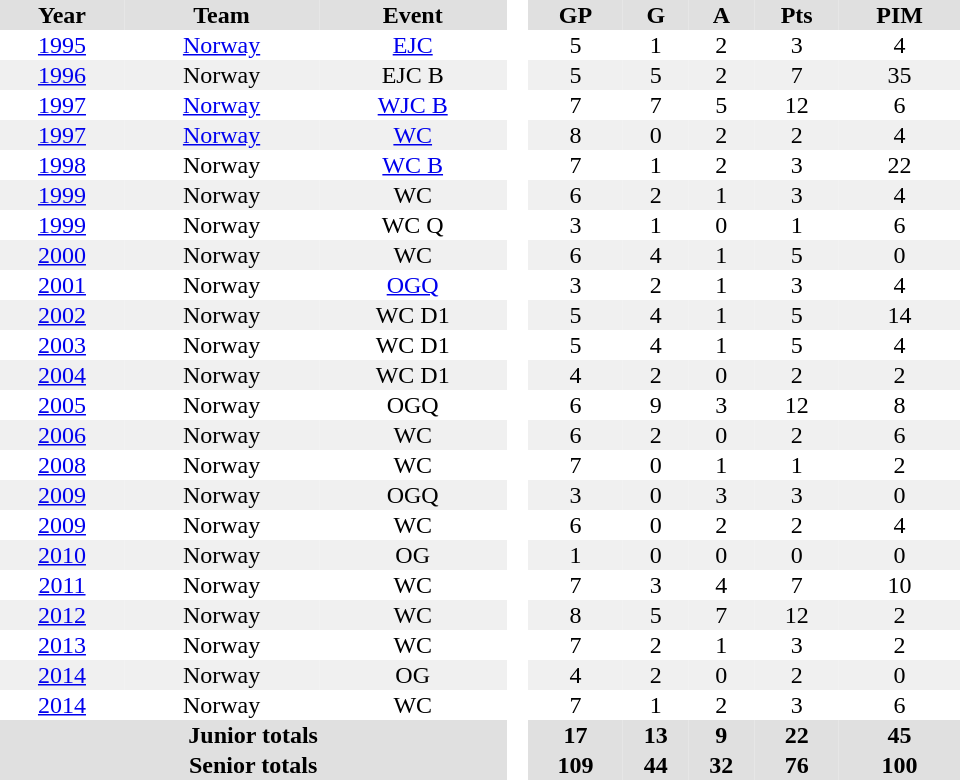<table border="0" cellpadding="1" cellspacing="0" style="text-align:center; width:40em">
<tr ALIGN="center" bgcolor="#e0e0e0">
<th>Year</th>
<th>Team</th>
<th>Event</th>
<th rowspan="99" bgcolor="#ffffff"> </th>
<th>GP</th>
<th>G</th>
<th>A</th>
<th>Pts</th>
<th>PIM</th>
</tr>
<tr>
<td><a href='#'>1995</a></td>
<td><a href='#'>Norway</a></td>
<td><a href='#'>EJC</a></td>
<td>5</td>
<td>1</td>
<td>2</td>
<td>3</td>
<td>4</td>
</tr>
<tr bgcolor="#f0f0f0">
<td><a href='#'>1996</a></td>
<td>Norway</td>
<td>EJC B</td>
<td>5</td>
<td>5</td>
<td>2</td>
<td>7</td>
<td>35</td>
</tr>
<tr>
<td><a href='#'>1997</a></td>
<td><a href='#'>Norway</a></td>
<td><a href='#'>WJC B</a></td>
<td>7</td>
<td>7</td>
<td>5</td>
<td>12</td>
<td>6</td>
</tr>
<tr bgcolor="#f0f0f0">
<td><a href='#'>1997</a></td>
<td><a href='#'>Norway</a></td>
<td><a href='#'>WC</a></td>
<td>8</td>
<td>0</td>
<td>2</td>
<td>2</td>
<td>4</td>
</tr>
<tr>
<td><a href='#'>1998</a></td>
<td>Norway</td>
<td><a href='#'>WC B</a></td>
<td>7</td>
<td>1</td>
<td>2</td>
<td>3</td>
<td>22</td>
</tr>
<tr bgcolor="#f0f0f0">
<td><a href='#'>1999</a></td>
<td>Norway</td>
<td>WC</td>
<td>6</td>
<td>2</td>
<td>1</td>
<td>3</td>
<td>4</td>
</tr>
<tr>
<td><a href='#'>1999</a></td>
<td>Norway</td>
<td>WC Q</td>
<td>3</td>
<td>1</td>
<td>0</td>
<td>1</td>
<td>6</td>
</tr>
<tr bgcolor="#f0f0f0">
<td><a href='#'>2000</a></td>
<td>Norway</td>
<td>WC</td>
<td>6</td>
<td>4</td>
<td>1</td>
<td>5</td>
<td>0</td>
</tr>
<tr>
<td><a href='#'>2001</a></td>
<td>Norway</td>
<td><a href='#'>OGQ</a></td>
<td>3</td>
<td>2</td>
<td>1</td>
<td>3</td>
<td>4</td>
</tr>
<tr bgcolor="#f0f0f0">
<td><a href='#'>2002</a></td>
<td>Norway</td>
<td>WC D1</td>
<td>5</td>
<td>4</td>
<td>1</td>
<td>5</td>
<td>14</td>
</tr>
<tr>
<td><a href='#'>2003</a></td>
<td>Norway</td>
<td>WC D1</td>
<td>5</td>
<td>4</td>
<td>1</td>
<td>5</td>
<td>4</td>
</tr>
<tr bgcolor="#f0f0f0">
<td><a href='#'>2004</a></td>
<td>Norway</td>
<td>WC D1</td>
<td>4</td>
<td>2</td>
<td>0</td>
<td>2</td>
<td>2</td>
</tr>
<tr>
<td><a href='#'>2005</a></td>
<td>Norway</td>
<td>OGQ</td>
<td>6</td>
<td>9</td>
<td>3</td>
<td>12</td>
<td>8</td>
</tr>
<tr bgcolor="#f0f0f0">
<td><a href='#'>2006</a></td>
<td>Norway</td>
<td>WC</td>
<td>6</td>
<td>2</td>
<td>0</td>
<td>2</td>
<td>6</td>
</tr>
<tr>
<td><a href='#'>2008</a></td>
<td>Norway</td>
<td>WC</td>
<td>7</td>
<td>0</td>
<td>1</td>
<td>1</td>
<td>2</td>
</tr>
<tr bgcolor="#f0f0f0">
<td><a href='#'>2009</a></td>
<td>Norway</td>
<td>OGQ</td>
<td>3</td>
<td>0</td>
<td>3</td>
<td>3</td>
<td>0</td>
</tr>
<tr>
<td><a href='#'>2009</a></td>
<td>Norway</td>
<td>WC</td>
<td>6</td>
<td>0</td>
<td>2</td>
<td>2</td>
<td>4</td>
</tr>
<tr bgcolor="#f0f0f0">
<td><a href='#'>2010</a></td>
<td>Norway</td>
<td>OG</td>
<td>1</td>
<td>0</td>
<td>0</td>
<td>0</td>
<td>0</td>
</tr>
<tr>
<td><a href='#'>2011</a></td>
<td>Norway</td>
<td>WC</td>
<td>7</td>
<td>3</td>
<td>4</td>
<td>7</td>
<td>10</td>
</tr>
<tr bgcolor="#f0f0f0">
<td><a href='#'>2012</a></td>
<td>Norway</td>
<td>WC</td>
<td>8</td>
<td>5</td>
<td>7</td>
<td>12</td>
<td>2</td>
</tr>
<tr>
<td><a href='#'>2013</a></td>
<td>Norway</td>
<td>WC</td>
<td>7</td>
<td>2</td>
<td>1</td>
<td>3</td>
<td>2</td>
</tr>
<tr bgcolor="#f0f0f0">
<td><a href='#'>2014</a></td>
<td>Norway</td>
<td>OG</td>
<td>4</td>
<td>2</td>
<td>0</td>
<td>2</td>
<td>0</td>
</tr>
<tr>
<td><a href='#'>2014</a></td>
<td>Norway</td>
<td>WC</td>
<td>7</td>
<td>1</td>
<td>2</td>
<td>3</td>
<td>6</td>
</tr>
<tr bgcolor="#e0e0e0">
<th colspan=3>Junior totals</th>
<th>17</th>
<th>13</th>
<th>9</th>
<th>22</th>
<th>45</th>
</tr>
<tr bgcolor="#e0e0e0">
<th colspan=3>Senior totals</th>
<th>109</th>
<th>44</th>
<th>32</th>
<th>76</th>
<th>100</th>
</tr>
</table>
